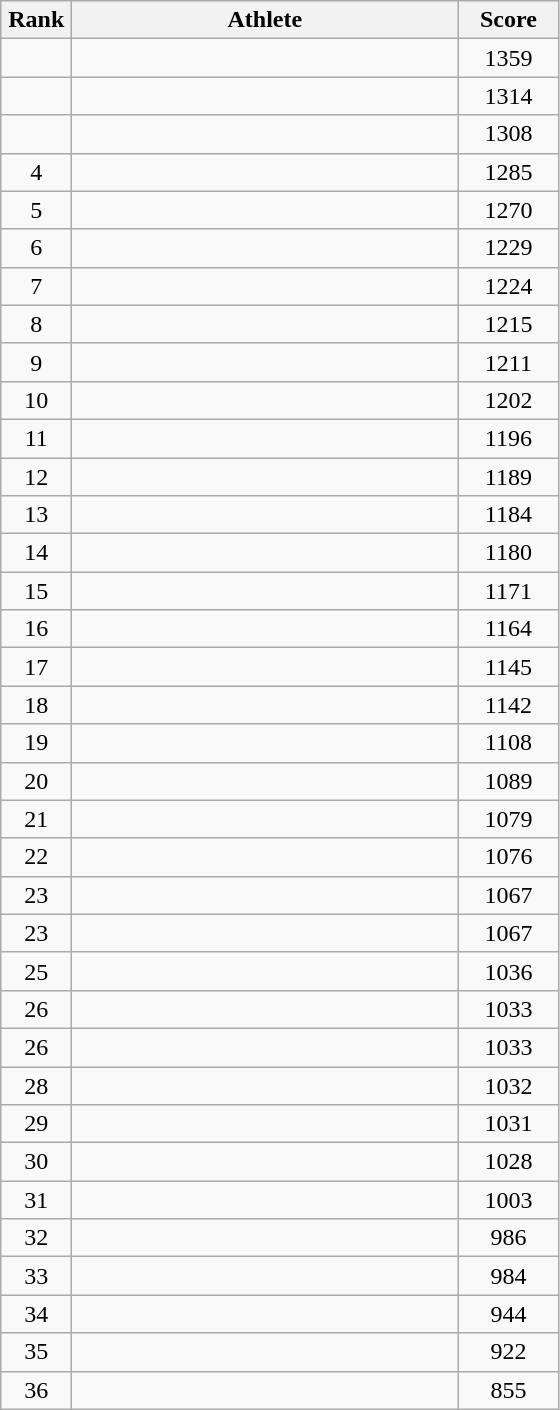<table class=wikitable style="text-align:center">
<tr>
<th width=40>Rank</th>
<th width=250>Athlete</th>
<th width=60>Score</th>
</tr>
<tr>
<td></td>
<td align=left></td>
<td>1359</td>
</tr>
<tr>
<td></td>
<td align=left></td>
<td>1314</td>
</tr>
<tr>
<td></td>
<td align=left></td>
<td>1308</td>
</tr>
<tr>
<td>4</td>
<td align=left></td>
<td>1285</td>
</tr>
<tr>
<td>5</td>
<td align=left></td>
<td>1270</td>
</tr>
<tr>
<td>6</td>
<td align=left></td>
<td>1229</td>
</tr>
<tr>
<td>7</td>
<td align=left></td>
<td>1224</td>
</tr>
<tr>
<td>8</td>
<td align=left></td>
<td>1215</td>
</tr>
<tr>
<td>9</td>
<td align=left></td>
<td>1211</td>
</tr>
<tr>
<td>10</td>
<td align=left></td>
<td>1202</td>
</tr>
<tr>
<td>11</td>
<td align=left></td>
<td>1196</td>
</tr>
<tr>
<td>12</td>
<td align=left></td>
<td>1189</td>
</tr>
<tr>
<td>13</td>
<td align=left></td>
<td>1184</td>
</tr>
<tr>
<td>14</td>
<td align=left></td>
<td>1180</td>
</tr>
<tr>
<td>15</td>
<td align=left></td>
<td>1171</td>
</tr>
<tr>
<td>16</td>
<td align=left></td>
<td>1164</td>
</tr>
<tr>
<td>17</td>
<td align=left></td>
<td>1145</td>
</tr>
<tr>
<td>18</td>
<td align=left></td>
<td>1142</td>
</tr>
<tr>
<td>19</td>
<td align=left></td>
<td>1108</td>
</tr>
<tr>
<td>20</td>
<td align=left></td>
<td>1089</td>
</tr>
<tr>
<td>21</td>
<td align=left></td>
<td>1079</td>
</tr>
<tr>
<td>22</td>
<td align=left></td>
<td>1076</td>
</tr>
<tr>
<td>23</td>
<td align=left></td>
<td>1067</td>
</tr>
<tr>
<td>23</td>
<td align=left></td>
<td>1067</td>
</tr>
<tr>
<td>25</td>
<td align=left></td>
<td>1036</td>
</tr>
<tr>
<td>26</td>
<td align=left></td>
<td>1033</td>
</tr>
<tr>
<td>26</td>
<td align=left></td>
<td>1033</td>
</tr>
<tr>
<td>28</td>
<td align=left></td>
<td>1032</td>
</tr>
<tr>
<td>29</td>
<td align=left></td>
<td>1031</td>
</tr>
<tr>
<td>30</td>
<td align=left></td>
<td>1028</td>
</tr>
<tr>
<td>31</td>
<td align=left></td>
<td>1003</td>
</tr>
<tr>
<td>32</td>
<td align=left></td>
<td>986</td>
</tr>
<tr>
<td>33</td>
<td align=left></td>
<td>984</td>
</tr>
<tr>
<td>34</td>
<td align=left></td>
<td>944</td>
</tr>
<tr>
<td>35</td>
<td align=left></td>
<td>922</td>
</tr>
<tr>
<td>36</td>
<td align=left></td>
<td>855</td>
</tr>
</table>
